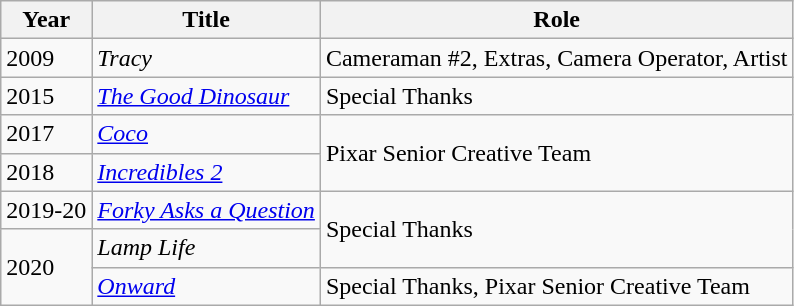<table class="wikitable">
<tr>
<th>Year</th>
<th>Title</th>
<th>Role</th>
</tr>
<tr>
<td>2009</td>
<td><em>Tracy</em></td>
<td>Cameraman #2, Extras, Camera Operator, Artist</td>
</tr>
<tr>
<td>2015</td>
<td><em><a href='#'>The Good Dinosaur</a></em></td>
<td>Special Thanks</td>
</tr>
<tr>
<td>2017</td>
<td><em><a href='#'>Coco</a></em></td>
<td rowspan=2>Pixar Senior Creative Team</td>
</tr>
<tr>
<td>2018</td>
<td><em><a href='#'>Incredibles 2</a></em></td>
</tr>
<tr>
<td>2019-20</td>
<td><em><a href='#'>Forky Asks a Question</a></em></td>
<td rowspan=2>Special Thanks</td>
</tr>
<tr>
<td rowspan=2>2020</td>
<td><em>Lamp Life</em></td>
</tr>
<tr>
<td><em><a href='#'>Onward</a></em></td>
<td>Special Thanks, Pixar Senior Creative Team</td>
</tr>
</table>
